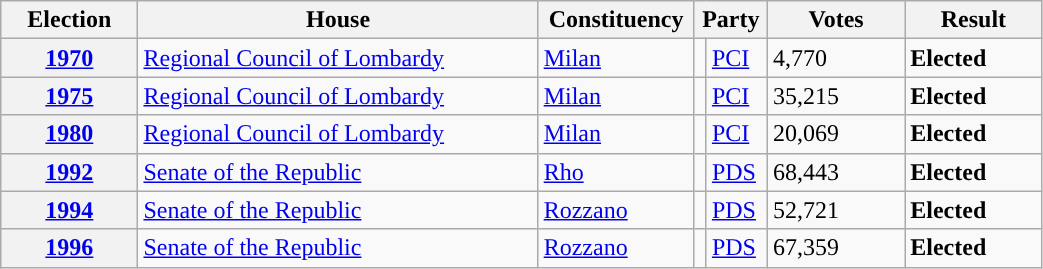<table class=wikitable style="width:55%; border:1px #AAAAFF solid">
<tr>
<th width=12%>Election</th>
<th width=35%>House</th>
<th width=10%>Constituency</th>
<th width=5% colspan="2">Party</th>
<th width=12%>Votes</th>
<th width=12%>Result</th>
</tr>
<tr>
<th><a href='#'>1970</a></th>
<td><a href='#'>Regional Council of Lombardy</a></td>
<td><a href='#'>Milan</a></td>
<td></td>
<td><a href='#'>PCI</a></td>
<td>4,770</td>
<td> <strong>Elected</strong></td>
</tr>
<tr>
<th><a href='#'>1975</a></th>
<td><a href='#'>Regional Council of Lombardy</a></td>
<td><a href='#'>Milan</a></td>
<td></td>
<td><a href='#'>PCI</a></td>
<td>35,215</td>
<td> <strong>Elected</strong></td>
</tr>
<tr>
<th><a href='#'>1980</a></th>
<td><a href='#'>Regional Council of Lombardy</a></td>
<td><a href='#'>Milan</a></td>
<td></td>
<td><a href='#'>PCI</a></td>
<td>20,069</td>
<td> <strong>Elected</strong></td>
</tr>
<tr>
<th><a href='#'>1992</a></th>
<td><a href='#'>Senate of the Republic</a></td>
<td><a href='#'>Rho</a></td>
<td></td>
<td><a href='#'>PDS</a></td>
<td>68,443</td>
<td> <strong>Elected</strong></td>
</tr>
<tr>
<th><a href='#'>1994</a></th>
<td><a href='#'>Senate of the Republic</a></td>
<td><a href='#'>Rozzano</a></td>
<td></td>
<td><a href='#'>PDS</a></td>
<td>52,721</td>
<td> <strong>Elected</strong></td>
</tr>
<tr>
<th><a href='#'>1996</a></th>
<td><a href='#'>Senate of the Republic</a></td>
<td><a href='#'>Rozzano</a></td>
<td></td>
<td><a href='#'>PDS</a></td>
<td>67,359</td>
<td> <strong>Elected</strong></td>
</tr>
</table>
